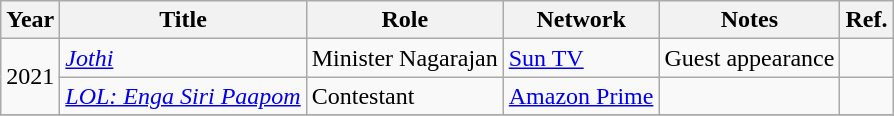<table class="wikitable sortable">
<tr>
<th>Year</th>
<th>Title</th>
<th>Role</th>
<th>Network</th>
<th>Notes</th>
<th class="unsortable">Ref.</th>
</tr>
<tr>
<td rowspan="2">2021</td>
<td><em><a href='#'>Jothi</a></em></td>
<td>Minister Nagarajan</td>
<td><a href='#'>Sun TV</a></td>
<td>Guest appearance</td>
<td></td>
</tr>
<tr>
<td><em><a href='#'>LOL: Enga Siri Paapom</a></em></td>
<td>Contestant</td>
<td><a href='#'>Amazon Prime</a></td>
<td></td>
<td></td>
</tr>
<tr>
</tr>
</table>
